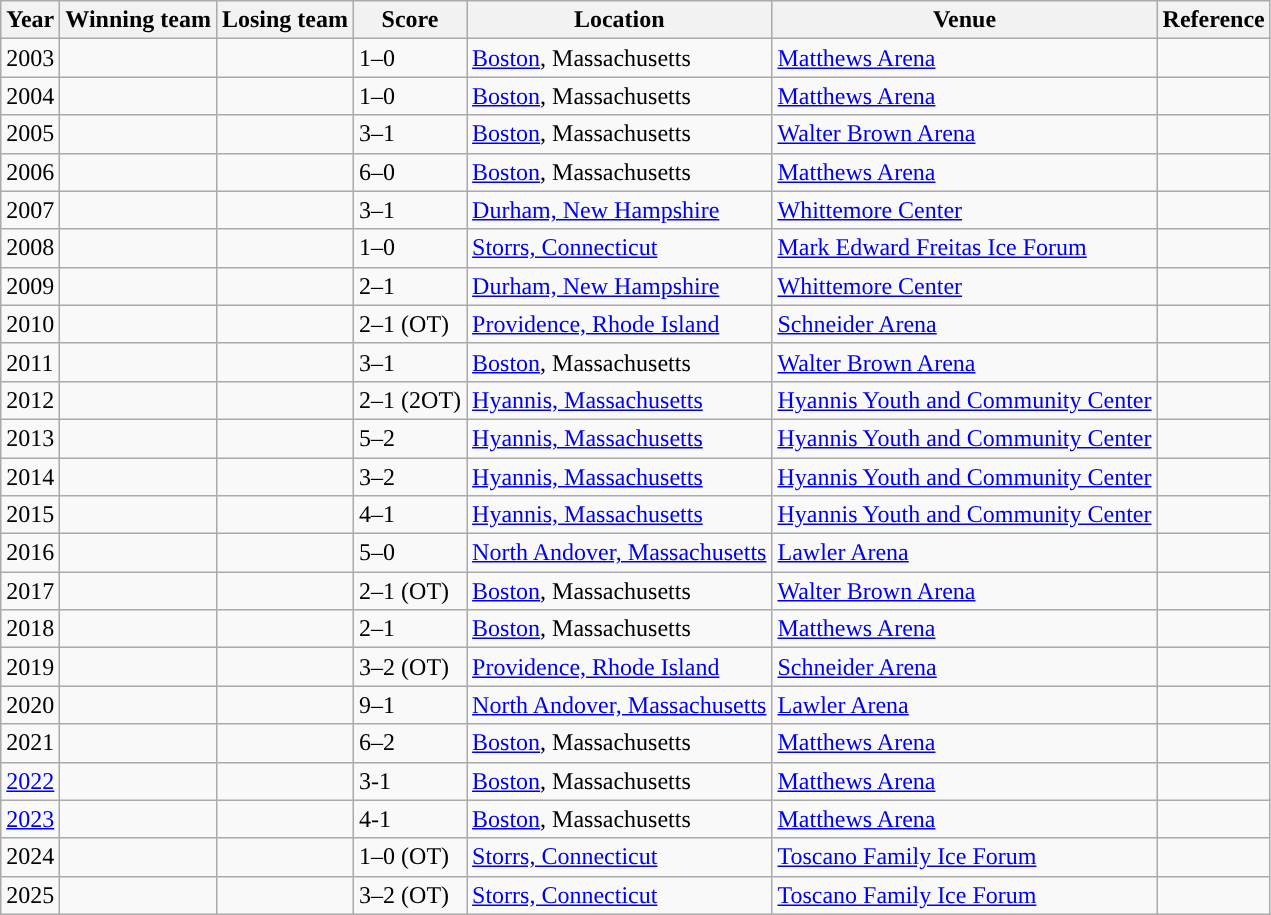<table class="wikitable sortable">
<tr>
<th>Year</th>
<th>Winning team</th>
<th>Losing team</th>
<th>Score</th>
<th>Location</th>
<th>Venue</th>
<th class=unsortable>Reference</th>
</tr>
<tr>
<td>2003</td>
<td><a href='#'></a></td>
<td><a href='#'></a></td>
<td>1–0</td>
<td><a href='#'>Boston</a>, Massachusetts</td>
<td><a href='#'>Matthews Arena</a></td>
<td></td>
</tr>
<tr>
<td>2004</td>
<td><a href='#'></a></td>
<td><a href='#'></a></td>
<td>1–0</td>
<td><a href='#'>Boston</a>, Massachusetts</td>
<td><a href='#'>Matthews Arena</a></td>
<td></td>
</tr>
<tr>
<td>2005</td>
<td><a href='#'></a></td>
<td><a href='#'></a></td>
<td>3–1</td>
<td><a href='#'>Boston</a>, Massachusetts</td>
<td><a href='#'>Walter Brown Arena</a></td>
<td></td>
</tr>
<tr>
<td>2006</td>
<td><a href='#'></a></td>
<td><a href='#'></a></td>
<td>6–0</td>
<td><a href='#'>Boston</a>, Massachusetts</td>
<td><a href='#'>Matthews Arena</a></td>
<td></td>
</tr>
<tr>
<td>2007</td>
<td><a href='#'></a></td>
<td><a href='#'></a></td>
<td>3–1</td>
<td><a href='#'>Durham, New Hampshire</a></td>
<td><a href='#'>Whittemore Center</a></td>
<td></td>
</tr>
<tr>
<td>2008</td>
<td><a href='#'></a></td>
<td><a href='#'></a></td>
<td>1–0</td>
<td><a href='#'>Storrs, Connecticut</a></td>
<td><a href='#'>Mark Edward Freitas Ice Forum</a></td>
<td></td>
</tr>
<tr>
<td>2009</td>
<td><a href='#'></a></td>
<td><a href='#'></a></td>
<td>2–1</td>
<td><a href='#'>Durham, New Hampshire</a></td>
<td><a href='#'>Whittemore Center</a></td>
<td></td>
</tr>
<tr>
<td>2010</td>
<td><a href='#'></a></td>
<td><a href='#'></a></td>
<td>2–1 (OT)</td>
<td><a href='#'>Providence, Rhode Island</a></td>
<td><a href='#'>Schneider Arena</a></td>
<td></td>
</tr>
<tr>
<td>2011</td>
<td><a href='#'></a></td>
<td><a href='#'></a></td>
<td>3–1</td>
<td><a href='#'>Boston</a>, Massachusetts</td>
<td><a href='#'>Walter Brown Arena</a></td>
<td></td>
</tr>
<tr>
<td>2012</td>
<td><a href='#'></a></td>
<td><a href='#'></a></td>
<td>2–1 (2OT)</td>
<td><a href='#'>Hyannis, Massachusetts</a></td>
<td><a href='#'>Hyannis Youth and Community Center</a></td>
<td></td>
</tr>
<tr>
<td>2013</td>
<td><a href='#'></a></td>
<td><a href='#'></a></td>
<td>5–2</td>
<td><a href='#'>Hyannis, Massachusetts</a></td>
<td><a href='#'>Hyannis Youth and Community Center</a></td>
<td></td>
</tr>
<tr>
<td>2014</td>
<td><a href='#'></a></td>
<td><a href='#'></a></td>
<td>3–2</td>
<td><a href='#'>Hyannis, Massachusetts</a></td>
<td><a href='#'>Hyannis Youth and Community Center</a></td>
<td></td>
</tr>
<tr>
<td>2015</td>
<td><a href='#'></a></td>
<td><a href='#'></a></td>
<td>4–1</td>
<td><a href='#'>Hyannis, Massachusetts</a></td>
<td><a href='#'>Hyannis Youth and Community Center</a></td>
<td></td>
</tr>
<tr>
<td>2016</td>
<td><a href='#'></a></td>
<td><a href='#'></a></td>
<td>5–0</td>
<td><a href='#'>North Andover, Massachusetts</a></td>
<td><a href='#'>Lawler Arena</a></td>
<td></td>
</tr>
<tr>
<td>2017</td>
<td><a href='#'></a></td>
<td><a href='#'></a></td>
<td>2–1 (OT)</td>
<td><a href='#'>Boston</a>, Massachusetts</td>
<td><a href='#'>Walter Brown Arena</a></td>
<td></td>
</tr>
<tr>
<td>2018</td>
<td><a href='#'></a></td>
<td><a href='#'></a></td>
<td>2–1</td>
<td><a href='#'>Boston</a>, Massachusetts</td>
<td><a href='#'>Matthews Arena</a></td>
<td></td>
</tr>
<tr>
<td>2019</td>
<td><a href='#'></a></td>
<td><a href='#'></a></td>
<td>3–2 (OT)</td>
<td><a href='#'>Providence, Rhode Island</a></td>
<td><a href='#'>Schneider Arena</a></td>
<td></td>
</tr>
<tr>
<td>2020</td>
<td><a href='#'></a></td>
<td><a href='#'></a></td>
<td>9–1</td>
<td><a href='#'>North Andover, Massachusetts</a></td>
<td><a href='#'>Lawler Arena</a></td>
<td></td>
</tr>
<tr>
<td>2021</td>
<td><a href='#'></a></td>
<td><a href='#'></a></td>
<td>6–2</td>
<td><a href='#'>Boston</a>, Massachusetts</td>
<td><a href='#'>Matthews Arena</a></td>
<td></td>
</tr>
<tr>
<td><a href='#'>2022</a></td>
<td><a href='#'></a></td>
<td><a href='#'></a></td>
<td>3-1</td>
<td><a href='#'>Boston</a>, Massachusetts</td>
<td><a href='#'>Matthews Arena</a></td>
<td></td>
</tr>
<tr>
<td><a href='#'>2023</a></td>
<td><a href='#'></a></td>
<td><a href='#'></a></td>
<td>4-1</td>
<td><a href='#'>Boston</a>, Massachusetts</td>
<td><a href='#'>Matthews Arena</a></td>
<td></td>
</tr>
<tr>
<td>2024</td>
<td><a href='#'></a></td>
<td><a href='#'></a></td>
<td>1–0 (OT)</td>
<td><a href='#'>Storrs, Connecticut</a></td>
<td><a href='#'>Toscano Family Ice Forum</a></td>
<td></td>
</tr>
<tr>
<td>2025</td>
<td><a href='#'></a></td>
<td><a href='#'></a></td>
<td>3–2 (OT)</td>
<td><a href='#'>Storrs, Connecticut</a></td>
<td><a href='#'>Toscano Family Ice Forum</a></td>
<td></td>
</tr>
</table>
